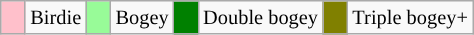<table class="wikitable" span=50 style="font-size:85%;">
<tr>
<td style="background: Pink;" width=10></td>
<td>Birdie</td>
<td style="background: PaleGreen;" width=10></td>
<td>Bogey</td>
<td style="background: Green;" width=10></td>
<td>Double bogey</td>
<td style="background: Olive;" width=10></td>
<td>Triple bogey+</td>
</tr>
</table>
